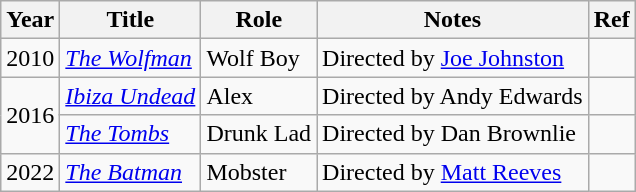<table class="wikitable sortable">
<tr>
<th>Year</th>
<th>Title</th>
<th>Role</th>
<th>Notes</th>
<th>Ref</th>
</tr>
<tr>
<td>2010</td>
<td><em><a href='#'>The Wolfman</a></em></td>
<td>Wolf Boy</td>
<td>Directed by <a href='#'>Joe Johnston</a></td>
<td></td>
</tr>
<tr>
<td rowspan="2">2016</td>
<td><em><a href='#'>Ibiza Undead</a></em></td>
<td>Alex</td>
<td>Directed by Andy Edwards</td>
<td></td>
</tr>
<tr>
<td><em><a href='#'>The Tombs</a></em></td>
<td>Drunk Lad</td>
<td>Directed by Dan Brownlie</td>
<td></td>
</tr>
<tr>
<td>2022</td>
<td><a href='#'><em>The Batman</em></a></td>
<td>Mobster</td>
<td>Directed by <a href='#'>Matt Reeves</a></td>
<td></td>
</tr>
</table>
